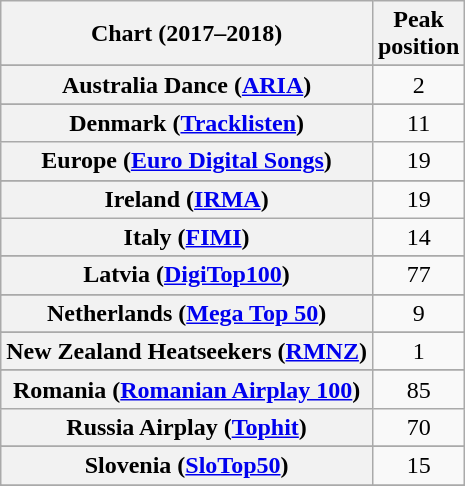<table class="wikitable sortable plainrowheaders" style="text-align:center;">
<tr>
<th scope="col">Chart (2017–2018)</th>
<th scope="col">Peak<br> position</th>
</tr>
<tr>
</tr>
<tr>
<th scope="row">Australia Dance (<a href='#'>ARIA</a>)</th>
<td>2</td>
</tr>
<tr>
</tr>
<tr>
</tr>
<tr>
</tr>
<tr>
</tr>
<tr>
</tr>
<tr>
</tr>
<tr>
</tr>
<tr>
</tr>
<tr>
<th scope="row">Denmark (<a href='#'>Tracklisten</a>)</th>
<td>11</td>
</tr>
<tr>
<th scope="row">Europe (<a href='#'>Euro Digital Songs</a>)</th>
<td>19</td>
</tr>
<tr>
</tr>
<tr>
</tr>
<tr>
</tr>
<tr>
</tr>
<tr>
</tr>
<tr>
</tr>
<tr>
</tr>
<tr>
<th scope="row">Ireland (<a href='#'>IRMA</a>)</th>
<td>19</td>
</tr>
<tr>
<th scope="row">Italy (<a href='#'>FIMI</a>)</th>
<td>14</td>
</tr>
<tr>
</tr>
<tr>
<th scope="row">Latvia (<a href='#'>DigiTop100</a>)</th>
<td>77</td>
</tr>
<tr>
</tr>
<tr>
<th scope="row">Netherlands (<a href='#'>Mega Top 50</a>)</th>
<td>9</td>
</tr>
<tr>
</tr>
<tr>
<th scope="row">New Zealand Heatseekers (<a href='#'>RMNZ</a>)</th>
<td>1</td>
</tr>
<tr>
</tr>
<tr>
</tr>
<tr>
</tr>
<tr>
<th scope="row">Romania (<a href='#'>Romanian Airplay 100</a>)</th>
<td>85</td>
</tr>
<tr>
<th scope="row">Russia Airplay (<a href='#'>Tophit</a>)</th>
<td>70</td>
</tr>
<tr>
</tr>
<tr>
</tr>
<tr>
</tr>
<tr>
<th scope="row">Slovenia (<a href='#'>SloTop50</a>)</th>
<td>15</td>
</tr>
<tr>
</tr>
<tr>
</tr>
<tr>
</tr>
<tr>
</tr>
<tr>
</tr>
<tr>
</tr>
<tr>
</tr>
</table>
